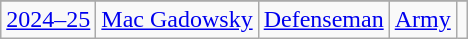<table class="wikitable sortable">
<tr>
</tr>
<tr align=center>
<td><a href='#'>2024–25</a></td>
<td><a href='#'>Mac Gadowsky</a></td>
<td><a href='#'>Defenseman</a></td>
<td><a href='#'>Army</a></td>
<td></td>
</tr>
</table>
